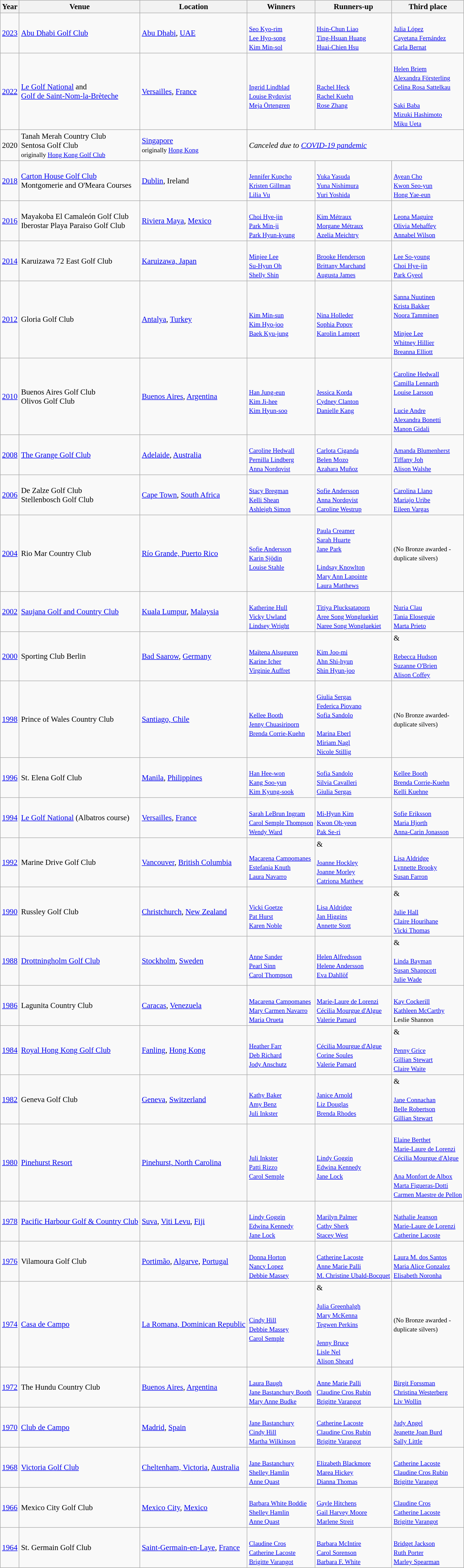<table class="wikitable" style="font-size:95%;">
<tr>
<th>Year</th>
<th>Venue</th>
<th>Location</th>
<th>Winners</th>
<th>Runners-up</th>
<th>Third place</th>
</tr>
<tr>
<td><a href='#'>2023</a></td>
<td><a href='#'>Abu Dhabi Golf Club</a></td>
<td><a href='#'>Abu Dhabi</a>, <a href='#'>UAE</a></td>
<td><br><small><a href='#'>Seo Kyo-rim</a><br><a href='#'>Lee Hyo-song</a><br><a href='#'>Kim Min-sol</a></small></td>
<td><br><small><a href='#'>Hsin-Chun Liao</a><br><a href='#'>Ting-Hsuan Huang</a><br><a href='#'>Huai-Chien Hsu</a></small></td>
<td><br><small><a href='#'>Julia López</a><br><a href='#'>Cayetana Fernández</a><br><a href='#'>Carla Bernat</a></small></td>
</tr>
<tr>
<td><a href='#'>2022</a></td>
<td><a href='#'>Le Golf National</a> and<br><a href='#'>Golf de Saint-Nom-la-Brèteche</a></td>
<td><a href='#'>Versailles</a>, <a href='#'>France</a></td>
<td><br><small><a href='#'>Ingrid Lindblad</a><br><a href='#'>Louise Rydqvist</a><br><a href='#'>Meja Örtengren</a></small></td>
<td><br><small><a href='#'>Rachel Heck</a><br><a href='#'>Rachel Kuehn</a><br><a href='#'>Rose Zhang</a></small></td>
<td><br><small><a href='#'>Helen Briem</a><br><a href='#'>Alexandra Försterling</a><br><a href='#'>Celina Rosa Sattelkau</a></small><br><br><small><a href='#'>Saki Baba</a><br><a href='#'>Mizuki Hashimoto</a><br><a href='#'>Miku Ueta</a></small></td>
</tr>
<tr>
<td>2020</td>
<td>Tanah Merah Country Club<br>Sentosa Golf Club<br><small>originally <a href='#'>Hong Kong Golf Club</a></small></td>
<td><a href='#'>Singapore</a><br><small>originally <a href='#'>Hong Kong</a></small></td>
<td colspan=3><em>Canceled due to <a href='#'>COVID-19 pandemic</a></em></td>
</tr>
<tr>
<td><a href='#'>2018</a></td>
<td><a href='#'>Carton House Golf Club</a><br>Montgomerie and O'Meara Courses</td>
<td><a href='#'>Dublin</a>, Ireland</td>
<td><br><small><a href='#'>Jennifer Kupcho</a><br><a href='#'>Kristen Gillman</a><br><a href='#'>Lilia Vu</a></small></td>
<td><br><small><a href='#'>Yuka Yasuda</a><br><a href='#'>Yuna Nishimura</a><br><a href='#'>Yuri Yoshida</a></small></td>
<td><br><small><a href='#'>Ayean Cho</a><br><a href='#'>Kwon Seo-yun</a><br><a href='#'>Hong Yae-eun</a></small></td>
</tr>
<tr>
<td><a href='#'>2016</a></td>
<td>Mayakoba El Camaleón Golf Club<br>Iberostar Playa Paraiso Golf Club</td>
<td><a href='#'>Riviera Maya</a>, <a href='#'>Mexico</a></td>
<td><br><small><a href='#'>Choi Hye-jin</a><br><a href='#'>Park Min-ji</a><br><a href='#'>Park Hyun-kyung</a></small></td>
<td><br><small><a href='#'>Kim Métraux</a><br><a href='#'>Morgane Métraux</a><br><a href='#'>Azelia Meichtry</a></small></td>
<td><br><small><a href='#'>Leona Maguire</a><br><a href='#'>Olivia Mehaffey</a><br><a href='#'>Annabel Wilson</a></small></td>
</tr>
<tr>
<td><a href='#'>2014</a></td>
<td>Karuizawa 72 East Golf Club</td>
<td><a href='#'>Karuizawa, Japan</a></td>
<td><br><small><a href='#'>Minjee Lee</a><br><a href='#'>Su-Hyun Oh</a><br><a href='#'>Shelly Shin</a></small></td>
<td><br><small><a href='#'>Brooke Henderson</a><br><a href='#'>Brittany Marchand</a><br><a href='#'>Augusta James</a></small></td>
<td><br><small><a href='#'>Lee So-young</a><br><a href='#'>Choi Hye-jin</a><br><a href='#'>Park Gyeol</a></small></td>
</tr>
<tr>
<td><a href='#'>2012</a></td>
<td>Gloria Golf Club</td>
<td><a href='#'>Antalya</a>, <a href='#'>Turkey</a></td>
<td><br><small><a href='#'>Kim Min-sun</a><br><a href='#'>Kim Hyo-joo</a><br><a href='#'>Baek Kyu-jung</a></small></td>
<td><br><small><a href='#'>Nina Holleder</a><br><a href='#'>Sophia Popov</a><br><a href='#'>Karolin Lampert</a></small></td>
<td><br><small><a href='#'>Sanna Nuutinen</a><br><a href='#'>Krista Bakker</a><br><a href='#'>Noora Tamminen</a></small><br><br><small><a href='#'>Minjee Lee</a><br><a href='#'>Whitney Hillier</a><br><a href='#'>Breanna Elliott</a></small></td>
</tr>
<tr>
<td><a href='#'>2010</a></td>
<td>Buenos Aires Golf Club<br>Olivos Golf Club</td>
<td><a href='#'>Buenos Aires</a>, <a href='#'>Argentina</a></td>
<td><br><small><a href='#'>Han Jung-eun</a><br><a href='#'>Kim Ji-hee</a><br><a href='#'>Kim Hyun-soo</a></small></td>
<td><br><small><a href='#'>Jessica Korda</a><br><a href='#'>Cydney Clanton</a><br><a href='#'>Danielle Kang</a></small></td>
<td><br><small><a href='#'>Caroline Hedwall</a><br><a href='#'>Camilla Lennarth</a><br><a href='#'>Louise Larsson</a></small><br><br><small><a href='#'>Lucie Andre</a><br><a href='#'>Alexandra Bonetti</a><br><a href='#'>Manon Gidali</a></small></td>
</tr>
<tr>
<td><a href='#'>2008</a></td>
<td><a href='#'>The Grange Golf Club</a></td>
<td><a href='#'>Adelaide</a>, <a href='#'>Australia</a></td>
<td><br><small><a href='#'>Caroline Hedwall</a><br><a href='#'>Pernilla Lindberg</a><br><a href='#'>Anna Nordqvist</a></small></td>
<td><br><small><a href='#'>Carlota Ciganda</a><br><a href='#'>Belen Mozo</a><br><a href='#'>Azahara Muñoz</a></small></td>
<td><br><small><a href='#'>Amanda Blumenherst</a><br><a href='#'>Tiffany Joh</a><br><a href='#'>Alison Walshe</a></small></td>
</tr>
<tr>
<td><a href='#'>2006</a></td>
<td>De Zalze Golf Club<br>Stellenbosch Golf Club</td>
<td><a href='#'>Cape Town</a>, <a href='#'>South Africa</a></td>
<td><br><small><a href='#'>Stacy Bregman</a><br><a href='#'>Kelli Shean</a><br><a href='#'>Ashleigh Simon</a></small></td>
<td><br><small><a href='#'>Sofie Andersson</a><br><a href='#'>Anna Nordqvist</a><br><a href='#'>Caroline Westrup</a></small></td>
<td><br><small><a href='#'>Carolina Llano</a><br><a href='#'>Mariajo Uribe</a><br><a href='#'>Eileen Vargas</a></small></td>
</tr>
<tr>
<td><a href='#'>2004</a></td>
<td>Rio Mar Country Club</td>
<td><a href='#'>Río Grande, Puerto Rico</a></td>
<td><br><small><a href='#'>Sofie Andersson</a><br><a href='#'>Karin Sjödin</a><br><a href='#'>Louise Stahle</a></small></td>
<td><br><small><a href='#'>Paula Creamer</a><br><a href='#'>Sarah Huarte</a><br><a href='#'>Jane Park</a></small><br><br><small><a href='#'>Lindsay Knowlton</a><br><a href='#'>Mary Ann Lapointe</a><br><a href='#'>Laura Matthews</a></small></td>
<td><small>(No Bronze awarded -<br>duplicate silvers)</small></td>
</tr>
<tr>
<td><a href='#'>2002</a></td>
<td><a href='#'>Saujana Golf and Country Club</a></td>
<td><a href='#'>Kuala Lumpur</a>, <a href='#'>Malaysia</a></td>
<td><br><small><a href='#'>Katherine Hull</a><br><a href='#'>Vicky Uwland</a><br><a href='#'>Lindsey Wright</a></small></td>
<td><br><small><a href='#'>Titiya Plucksataporn</a><br><a href='#'>Aree Song Wongluekiet</a><br><a href='#'>Naree Song Wongluekiet</a></small></td>
<td><br><small><a href='#'>Nuria Clau</a><br><a href='#'>Tania Eloseguie</a><br><a href='#'>Marta Prieto</a></small></td>
</tr>
<tr>
<td><a href='#'>2000</a></td>
<td>Sporting Club Berlin</td>
<td><a href='#'>Bad Saarow</a>, <a href='#'>Germany</a></td>
<td><br><small><a href='#'>Maïtena Alsuguren</a><br><a href='#'>Karine Icher</a><br><a href='#'>Virginie Auffret</a></small></td>
<td><br><small><a href='#'>Kim Joo-mi</a><br><a href='#'>Ahn Shi-hyun</a><br><a href='#'>Shin Hyun-joo</a></small></td>
<td> &<br><br><small><a href='#'>Rebecca Hudson</a><br><a href='#'>Suzanne O'Brien</a><br><a href='#'>Alison Coffey</a></small></td>
</tr>
<tr>
<td><a href='#'>1998</a></td>
<td>Prince of Wales Country Club</td>
<td><a href='#'>Santiago, Chile</a></td>
<td><br><small><a href='#'>Kellee Booth</a><br><a href='#'>Jenny Chuasiriporn</a><br><a href='#'>Brenda Corrie-Kuehn</a></small></td>
<td><br><small><a href='#'>Giulia Sergas</a><br><a href='#'>Federica Piovano</a><br><a href='#'>Sofia Sandolo</a></small><br><br><small><a href='#'>Marina Eberl</a><br><a href='#'>Miriam Nagl</a><br><a href='#'>Nicole Stillig</a></small></td>
<td><small>(No Bronze awarded-<br>duplicate silvers)</small></td>
</tr>
<tr>
<td><a href='#'>1996</a></td>
<td>St. Elena Golf Club</td>
<td><a href='#'>Manila</a>, <a href='#'>Philippines</a></td>
<td><br><small><a href='#'>Han Hee-won</a><br><a href='#'>Kang Soo-yun</a><br><a href='#'>Kim Kyung-sook</a></small></td>
<td><br><small><a href='#'>Sofia Sandolo</a><br><a href='#'>Silvia Cavalleri</a><br><a href='#'>Giulia Sergas</a></small></td>
<td><br><small><a href='#'>Kellee Booth</a><br><a href='#'>Brenda Corrie-Kuehn</a><br><a href='#'>Kelli Kuehne</a></small></td>
</tr>
<tr>
<td><a href='#'>1994</a></td>
<td><a href='#'>Le Golf National</a> (Albatros course)</td>
<td><a href='#'>Versailles</a>, <a href='#'>France</a></td>
<td><br><small><a href='#'>Sarah LeBrun Ingram</a><br><a href='#'>Carol Semple Thompson</a><br><a href='#'>Wendy Ward</a></small></td>
<td><br><small><a href='#'>Mi-Hyun Kim</a><br><a href='#'>Kwon Oh-yeon</a><br><a href='#'>Pak Se-ri</a></small></td>
<td><br><small><a href='#'>Sofie Eriksson</a><br><a href='#'>Maria Hjorth</a><br><a href='#'>Anna-Carin Jonasson</a></small></td>
</tr>
<tr>
<td><a href='#'>1992</a></td>
<td>Marine Drive Golf Club</td>
<td><a href='#'>Vancouver</a>, <a href='#'>British Columbia</a></td>
<td><br><small><a href='#'>Macarena Campomanes</a><br><a href='#'>Estefania Knuth</a><br><a href='#'>Laura Navarro</a></small></td>
<td> &<br><br><small><a href='#'>Joanne Hockley</a><br><a href='#'>Joanne Morley</a><br><a href='#'>Catriona Matthew</a></small></td>
<td><br><small><a href='#'>Lisa Aldridge</a><br><a href='#'>Lynnette Brooky</a><br><a href='#'>Susan Farron</a></small></td>
</tr>
<tr>
<td><a href='#'>1990</a></td>
<td>Russley Golf Club</td>
<td><a href='#'>Christchurch</a>, <a href='#'>New Zealand</a></td>
<td><br><small><a href='#'>Vicki Goetze</a><br><a href='#'>Pat Hurst</a><br><a href='#'>Karen Noble</a></small></td>
<td><br><small><a href='#'>Lisa Aldridge</a><br><a href='#'>Jan Higgins</a><br><a href='#'>Annette Stott</a></small></td>
<td> &<br><br><small><a href='#'>Julie Hall</a><br><a href='#'>Claire Hourihane</a><br><a href='#'>Vicki Thomas</a></small></td>
</tr>
<tr>
<td><a href='#'>1988</a></td>
<td><a href='#'>Drottningholm Golf Club</a></td>
<td><a href='#'>Stockholm</a>, <a href='#'>Sweden</a></td>
<td><br><small><a href='#'>Anne Sander</a><br><a href='#'>Pearl Sinn</a><br><a href='#'>Carol Thompson</a></small></td>
<td><br><small><a href='#'>Helen Alfredsson</a><br><a href='#'>Helene Andersson</a><br><a href='#'>Eva Dahllöf</a></small></td>
<td> &<br><br><small><a href='#'>Linda Bayman</a><br><a href='#'>Susan Shappcott</a><br><a href='#'>Julie Wade</a></small></td>
</tr>
<tr>
<td><a href='#'>1986</a></td>
<td>Lagunita Country Club</td>
<td><a href='#'>Caracas</a>, <a href='#'>Venezuela</a></td>
<td><br><small><a href='#'>Macarena Campomanes</a><br><a href='#'>Mary Carmen Navarro</a><br><a href='#'>Maria Orueta</a></small></td>
<td><br><small><a href='#'>Marie-Laure de Lorenzi</a><br><a href='#'>Cécilia Mourgue d'Algue</a><br><a href='#'>Valerie Pamard</a></small></td>
<td><br><small><a href='#'>Kay Cockerill</a><br><a href='#'>Kathleen McCarthy</a><br>Leslie Shannon</small></td>
</tr>
<tr>
<td><a href='#'>1984</a></td>
<td><a href='#'>Royal Hong Kong Golf Club</a></td>
<td><a href='#'>Fanling</a>, <a href='#'>Hong Kong</a></td>
<td><br><small><a href='#'>Heather Farr</a><br><a href='#'>Deb Richard</a><br><a href='#'>Jody Anschutz</a></small></td>
<td><br><small><a href='#'>Cécilia Mourgue d'Algue</a><br><a href='#'>Corine Soules</a><br><a href='#'>Valerie Pamard</a></small></td>
<td> &<br><br><small><a href='#'>Penny Grice</a><br><a href='#'>Gillian Stewart</a><br><a href='#'>Claire Waite</a></small></td>
</tr>
<tr>
<td><a href='#'>1982</a></td>
<td>Geneva Golf Club</td>
<td><a href='#'>Geneva</a>, <a href='#'>Switzerland</a></td>
<td><br><small><a href='#'>Kathy Baker</a><br><a href='#'>Amy Benz</a><br><a href='#'>Juli Inkster</a></small></td>
<td><br><small><a href='#'>Janice Arnold</a><br><a href='#'>Liz Douglas</a><br><a href='#'>Brenda Rhodes</a></small></td>
<td> &<br><br><small><a href='#'>Jane Connachan</a><br><a href='#'>Belle Robertson</a><br><a href='#'>Gillian Stewart</a></small></td>
</tr>
<tr>
<td><a href='#'>1980</a></td>
<td><a href='#'>Pinehurst Resort</a></td>
<td><a href='#'>Pinehurst, North Carolina</a></td>
<td><br><small><a href='#'>Juli Inkster</a><br><a href='#'>Patti Rizzo</a><br><a href='#'>Carol Semple</a></small></td>
<td><br><small><a href='#'>Lindy Goggin</a><br><a href='#'>Edwina Kennedy</a><br><a href='#'>Jane Lock</a></small></td>
<td><br><small><a href='#'>Elaine Berthet</a><br><a href='#'>Marie-Laure de Lorenzi</a><br><a href='#'>Cécilia Mourgue d'Algue</a></small><br><br><small><a href='#'>Ana Monfort de Albox</a><br><a href='#'>Marta Figueras-Dotti</a><br><a href='#'>Carmen Maestre de Pellon</a></small></td>
</tr>
<tr>
<td><a href='#'>1978</a></td>
<td><a href='#'>Pacific Harbour Golf & Country Club</a></td>
<td><a href='#'>Suva</a>, <a href='#'>Viti Levu</a>, <a href='#'>Fiji</a></td>
<td><br><small><a href='#'>Lindy Goggin</a><br><a href='#'>Edwina Kennedy</a><br><a href='#'>Jane Lock</a></small></td>
<td><br><small><a href='#'>Marilyn Palmer</a><br><a href='#'>Cathy Sherk</a><br><a href='#'>Stacey West</a></small></td>
<td><br><small><a href='#'>Nathalie Jeanson</a><br><a href='#'>Marie-Laure de Lorenzi</a><br><a href='#'>Catherine Lacoste</a></small></td>
</tr>
<tr>
<td><a href='#'>1976</a></td>
<td>Vilamoura Golf Club</td>
<td><a href='#'>Portimão</a>, <a href='#'>Algarve</a>, <a href='#'>Portugal</a></td>
<td><br><small><a href='#'>Donna Horton</a><br><a href='#'>Nancy Lopez</a><br><a href='#'>Debbie Massey</a></small></td>
<td><br><small><a href='#'>Catherine Lacoste</a><br><a href='#'>Anne Marie Palli</a><br><a href='#'>M. Christine Ubald-Bocquet</a></small></td>
<td><br><small><a href='#'>Laura M. dos Santos</a><br><a href='#'>Maria Alice Gonzalez</a><br><a href='#'>Elisabeth Noronha</a></small></td>
</tr>
<tr>
<td><a href='#'>1974</a></td>
<td><a href='#'>Casa de Campo</a></td>
<td><a href='#'>La Romana, Dominican Republic</a></td>
<td><br><small><a href='#'>Cindy Hill</a><br><a href='#'>Debbie Massey</a><br><a href='#'>Carol Semple</a></small></td>
<td> &<br><br><small><a href='#'>Julia Greenhalgh</a><br><a href='#'>Mary McKenna</a><br><a href='#'>Tegwen Perkins</a></small><br><br><small><a href='#'>Jenny Bruce</a><br><a href='#'>Lisle Nel</a><br><a href='#'>Alison Sheard</a></small></td>
<td><small>(No Bronze awarded -<br>duplicate silvers)</small></td>
</tr>
<tr>
<td><a href='#'>1972</a></td>
<td>The Hundu Country Club</td>
<td><a href='#'>Buenos Aires</a>, <a href='#'>Argentina</a></td>
<td><br><small><a href='#'>Laura Baugh</a><br><a href='#'>Jane Bastanchury Booth</a><br><a href='#'>Mary Anne Budke</a></small></td>
<td><br><small><a href='#'>Anne Marie Palli</a><br><a href='#'>Claudine Cros Rubin</a><br><a href='#'>Brigitte Varangot</a></small></td>
<td><br><small><a href='#'>Birgit Forssman</a><br><a href='#'>Christina Westerberg</a><br><a href='#'>Liv Wollin</a></small></td>
</tr>
<tr>
<td><a href='#'>1970</a></td>
<td><a href='#'>Club de Campo</a></td>
<td><a href='#'>Madrid</a>, <a href='#'>Spain</a></td>
<td><br><small><a href='#'>Jane Bastanchury</a><br><a href='#'>Cindy Hill</a><br><a href='#'>Martha Wilkinson</a></small></td>
<td><br><small><a href='#'>Catherine Lacoste</a><br><a href='#'>Claudine Cros Rubin</a><br><a href='#'>Brigitte Varangot</a></small></td>
<td><br><small><a href='#'>Judy Angel</a><br><a href='#'>Jeanette Joan Burd</a><br><a href='#'>Sally Little</a></small></td>
</tr>
<tr>
<td><a href='#'>1968</a></td>
<td><a href='#'>Victoria Golf Club</a></td>
<td><a href='#'>Cheltenham, Victoria</a>, <a href='#'>Australia</a></td>
<td><br><small><a href='#'>Jane Bastanchury</a><br><a href='#'>Shelley Hamlin</a><br><a href='#'>Anne Quast</a></small></td>
<td><br><small><a href='#'>Elizabeth Blackmore</a><br><a href='#'>Marea Hickey</a><br><a href='#'>Dianna Thomas</a></small></td>
<td><br><small><a href='#'>Catherine Lacoste</a><br><a href='#'>Claudine Cros Rubin</a><br><a href='#'>Brigitte Varangot</a></small></td>
</tr>
<tr>
<td><a href='#'>1966</a></td>
<td>Mexico City Golf Club</td>
<td><a href='#'>Mexico City</a>, <a href='#'>Mexico</a></td>
<td><br><small><a href='#'>Barbara White Boddie</a><br><a href='#'>Shelley Hamlin</a><br><a href='#'>Anne Quast</a></small></td>
<td><br><small><a href='#'>Gayle Hitchens</a><br><a href='#'>Gail Harvey Moore</a><br><a href='#'>Marlene Streit</a></small></td>
<td><br><small><a href='#'>Claudine Cros</a><br><a href='#'>Catherine Lacoste</a><br><a href='#'>Brigitte Varangot</a></small></td>
</tr>
<tr>
<td><a href='#'>1964</a></td>
<td>St. Germain Golf Club</td>
<td><a href='#'>Saint-Germain-en-Laye</a>, <a href='#'>France</a></td>
<td><br><small><a href='#'>Claudine Cros</a><br><a href='#'>Catherine Lacoste</a><br><a href='#'>Brigitte Varangot</a></small></td>
<td><br><small><a href='#'>Barbara McIntire</a><br><a href='#'>Carol Sorenson</a><br><a href='#'>Barbara F. White</a></small></td>
<td><br><small><a href='#'>Bridget Jackson</a><br><a href='#'>Ruth Porter</a><br><a href='#'>Marley Spearman</a></small></td>
</tr>
</table>
